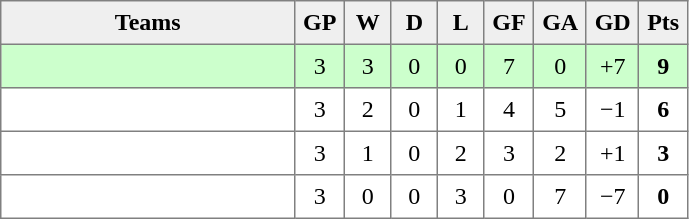<table style=border-collapse:collapse border=1 cellspacing=0 cellpadding=5>
<tr align=center bgcolor=#efefef>
<th width=185>Teams</th>
<th width=20>GP</th>
<th width=20>W</th>
<th width=20>D</th>
<th width=20>L</th>
<th width=20>GF</th>
<th width=20>GA</th>
<th width=20>GD</th>
<th width=20>Pts<br></th>
</tr>
<tr align=center bgcolor=#ccffcc>
<td style="text-align:left;"><strong></strong></td>
<td>3</td>
<td>3</td>
<td>0</td>
<td>0</td>
<td>7</td>
<td>0</td>
<td>+7</td>
<td><strong>9</strong></td>
</tr>
<tr align=center>
<td style="text-align:left;"></td>
<td>3</td>
<td>2</td>
<td>0</td>
<td>1</td>
<td>4</td>
<td>5</td>
<td>−1</td>
<td><strong>6</strong></td>
</tr>
<tr align=center>
<td style="text-align:left;"></td>
<td>3</td>
<td>1</td>
<td>0</td>
<td>2</td>
<td>3</td>
<td>2</td>
<td>+1</td>
<td><strong>3</strong></td>
</tr>
<tr align=center>
<td style="text-align:left;"></td>
<td>3</td>
<td>0</td>
<td>0</td>
<td>3</td>
<td>0</td>
<td>7</td>
<td>−7</td>
<td><strong>0</strong></td>
</tr>
</table>
